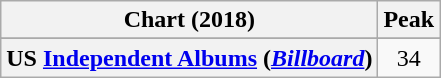<table class="wikitable sortable plainrowheaders" style="text-align:center">
<tr>
<th scope="col">Chart (2018)</th>
<th scope="col">Peak</th>
</tr>
<tr>
</tr>
<tr>
</tr>
<tr>
<th scope="row">US <a href='#'>Independent Albums</a> (<em><a href='#'>Billboard</a></em>)</th>
<td>34</td>
</tr>
</table>
